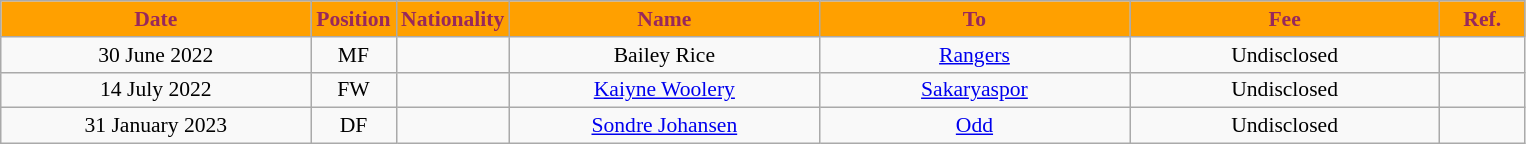<table class="wikitable"  style="text-align:center; font-size:90%; ">
<tr>
<th style="background:#ffa000; color:#98285c; width:200px;">Date</th>
<th style="background:#ffa000; color:#98285c; width:50px;">Position</th>
<th style="background:#ffa000; color:#98285c; width:50px;">Nationality</th>
<th style="background:#ffa000; color:#98285c; width:200px;">Name</th>
<th style="background:#ffa000; color:#98285c; width:200px;">To</th>
<th style="background:#ffa000; color:#98285c; width:200px;">Fee</th>
<th style="background:#ffa000; color:#98285c; width:50px;">Ref.</th>
</tr>
<tr>
<td>30 June 2022</td>
<td>MF</td>
<td></td>
<td>Bailey Rice</td>
<td><a href='#'>Rangers</a></td>
<td>Undisclosed</td>
<td></td>
</tr>
<tr>
<td>14 July 2022</td>
<td>FW</td>
<td></td>
<td><a href='#'>Kaiyne Woolery</a></td>
<td><a href='#'>Sakaryaspor</a></td>
<td>Undisclosed</td>
<td></td>
</tr>
<tr>
<td>31 January 2023</td>
<td>DF</td>
<td></td>
<td><a href='#'>Sondre Johansen</a></td>
<td><a href='#'>Odd</a></td>
<td>Undisclosed</td>
<td></td>
</tr>
</table>
